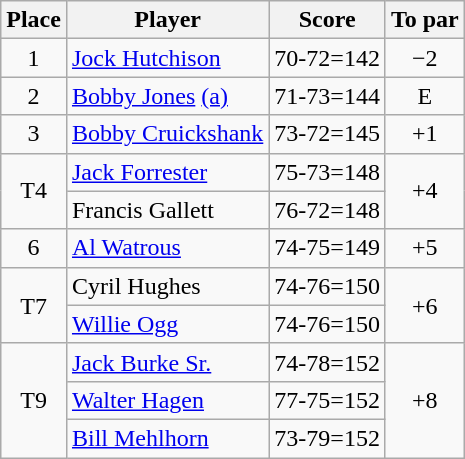<table class=wikitable>
<tr>
<th>Place</th>
<th>Player</th>
<th>Score</th>
<th>To par</th>
</tr>
<tr>
<td align=center>1</td>
<td> <a href='#'>Jock Hutchison</a></td>
<td>70-72=142</td>
<td align=center>−2</td>
</tr>
<tr>
<td align=center>2</td>
<td> <a href='#'>Bobby Jones</a> <a href='#'>(a)</a></td>
<td>71-73=144</td>
<td align=center>E</td>
</tr>
<tr>
<td align=center>3</td>
<td> <a href='#'>Bobby Cruickshank</a></td>
<td>73-72=145</td>
<td align=center>+1</td>
</tr>
<tr>
<td rowspan=2 align=center>T4</td>
<td> <a href='#'>Jack Forrester</a></td>
<td>75-73=148</td>
<td rowspan=2 align=center>+4</td>
</tr>
<tr>
<td> Francis Gallett</td>
<td>76-72=148</td>
</tr>
<tr>
<td align=center>6</td>
<td> <a href='#'>Al Watrous</a></td>
<td>74-75=149</td>
<td align=center>+5</td>
</tr>
<tr>
<td rowspan=2 align=center>T7</td>
<td> Cyril Hughes</td>
<td>74-76=150</td>
<td rowspan=2 align=center>+6</td>
</tr>
<tr>
<td> <a href='#'>Willie Ogg</a></td>
<td>74-76=150</td>
</tr>
<tr>
<td rowspan=3 align=center>T9</td>
<td> <a href='#'>Jack Burke Sr.</a></td>
<td>74-78=152</td>
<td rowspan=3 align=center>+8</td>
</tr>
<tr>
<td> <a href='#'>Walter Hagen</a></td>
<td>77-75=152</td>
</tr>
<tr>
<td> <a href='#'>Bill Mehlhorn</a></td>
<td>73-79=152</td>
</tr>
</table>
